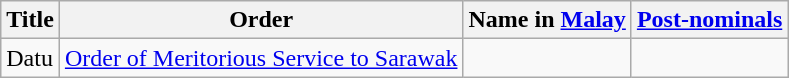<table class="wikitable">
<tr>
<th>Title</th>
<th>Order</th>
<th>Name in <a href='#'>Malay</a></th>
<th><a href='#'>Post-nominals</a></th>
</tr>
<tr>
<td>Datu</td>
<td><a href='#'>Order of Meritorious Service to Sarawak</a></td>
<td></td>
<td></td>
</tr>
</table>
